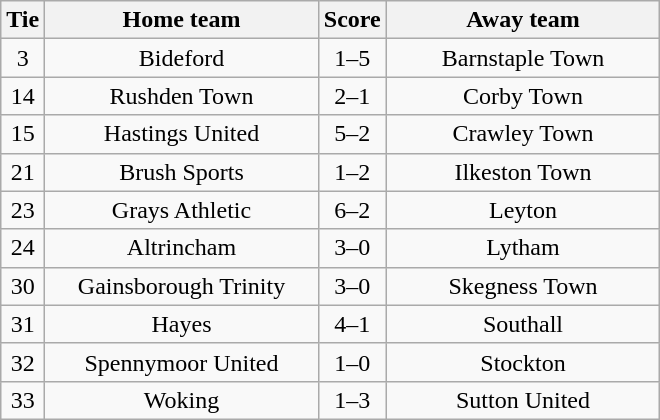<table class="wikitable" style="text-align:center;">
<tr>
<th width=20>Tie</th>
<th width=175>Home team</th>
<th width=20>Score</th>
<th width=175>Away team</th>
</tr>
<tr>
<td>3</td>
<td>Bideford</td>
<td>1–5</td>
<td>Barnstaple Town</td>
</tr>
<tr>
<td>14</td>
<td>Rushden Town</td>
<td>2–1</td>
<td>Corby Town</td>
</tr>
<tr>
<td>15</td>
<td>Hastings United</td>
<td>5–2</td>
<td>Crawley Town</td>
</tr>
<tr>
<td>21</td>
<td>Brush Sports</td>
<td>1–2</td>
<td>Ilkeston Town</td>
</tr>
<tr>
<td>23</td>
<td>Grays Athletic</td>
<td>6–2</td>
<td>Leyton</td>
</tr>
<tr>
<td>24</td>
<td>Altrincham</td>
<td>3–0</td>
<td>Lytham</td>
</tr>
<tr>
<td>30</td>
<td>Gainsborough Trinity</td>
<td>3–0</td>
<td>Skegness Town</td>
</tr>
<tr>
<td>31</td>
<td>Hayes</td>
<td>4–1</td>
<td>Southall</td>
</tr>
<tr>
<td>32</td>
<td>Spennymoor United</td>
<td>1–0</td>
<td>Stockton</td>
</tr>
<tr>
<td>33</td>
<td>Woking</td>
<td>1–3</td>
<td>Sutton United</td>
</tr>
</table>
